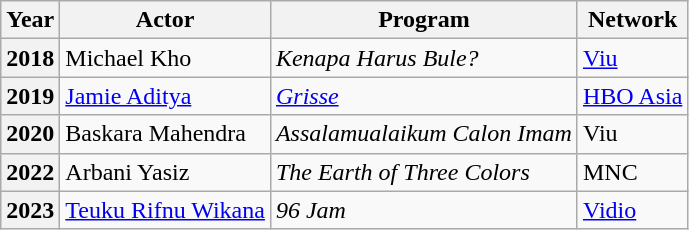<table class="wikitable plainrowheaders">
<tr>
<th>Year</th>
<th>Actor</th>
<th>Program</th>
<th>Network</th>
</tr>
<tr>
<th scope="row">2018</th>
<td>Michael Kho</td>
<td><em>Kenapa Harus Bule?</em></td>
<td><a href='#'>Viu</a></td>
</tr>
<tr>
<th scope="row">2019</th>
<td><a href='#'>Jamie Aditya</a></td>
<td><em><a href='#'>Grisse</a></em></td>
<td><a href='#'>HBO Asia</a></td>
</tr>
<tr>
<th scope="row">2020</th>
<td>Baskara Mahendra</td>
<td><em>Assalamualaikum Calon Imam</em></td>
<td>Viu</td>
</tr>
<tr>
<th scope="row">2022</th>
<td>Arbani Yasiz</td>
<td><em>The Earth of Three Colors</em></td>
<td>MNC</td>
</tr>
<tr>
<th scope="row">2023</th>
<td><a href='#'>Teuku Rifnu Wikana</a></td>
<td><em>96 Jam</em></td>
<td><a href='#'>Vidio</a></td>
</tr>
</table>
